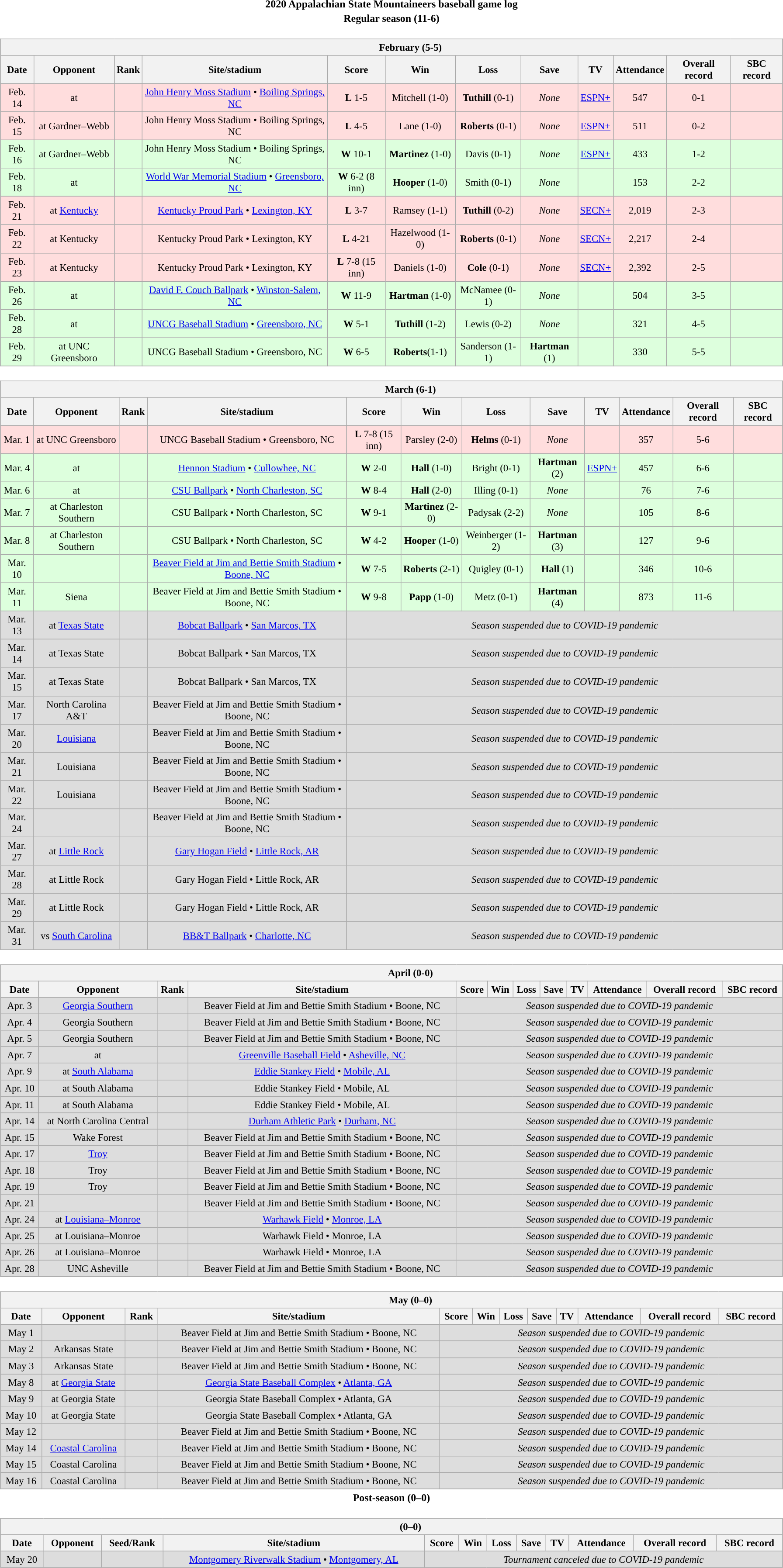<table class="toccolours" width=95% style="clear:both; margin:1.5em auto; text-align:center;">
<tr>
<th colspan=2>2020 Appalachian State Mountaineers baseball game log</th>
</tr>
<tr>
<th colspan=2>Regular season (11-6)</th>
</tr>
<tr valign="top">
<td><br><table class="wikitable collapsible" style="margin:auto; width:100%; text-align:center; font-size:95%">
<tr>
<th colspan=12 style="padding-left:4em;">February (5-5)</th>
</tr>
<tr>
<th>Date</th>
<th>Opponent</th>
<th>Rank</th>
<th>Site/stadium</th>
<th>Score</th>
<th>Win</th>
<th>Loss</th>
<th>Save</th>
<th>TV</th>
<th>Attendance</th>
<th>Overall record</th>
<th>SBC record</th>
</tr>
<tr align="center" bgcolor=#ffdddd>
<td>Feb. 14</td>
<td>at </td>
<td></td>
<td><a href='#'>John Henry Moss Stadium</a> • <a href='#'>Boiling Springs, NC</a></td>
<td><strong>L</strong> 1-5</td>
<td>Mitchell (1-0)</td>
<td><strong>Tuthill</strong> (0-1)</td>
<td><em>None</em></td>
<td><a href='#'>ESPN+</a></td>
<td>547</td>
<td>0-1</td>
<td></td>
</tr>
<tr align="center" bgcolor=#ffdddd>
<td>Feb. 15</td>
<td>at Gardner–Webb</td>
<td></td>
<td>John Henry Moss Stadium • Boiling Springs, NC</td>
<td><strong>L</strong> 4-5</td>
<td>Lane (1-0)</td>
<td><strong>Roberts</strong> (0-1)</td>
<td><em>None</em></td>
<td><a href='#'>ESPN+</a></td>
<td>511</td>
<td>0-2</td>
<td></td>
</tr>
<tr align="center" bgcolor=#ddffdd>
<td>Feb. 16</td>
<td>at Gardner–Webb</td>
<td></td>
<td>John Henry Moss Stadium • Boiling Springs, NC</td>
<td><strong>W</strong> 10-1</td>
<td><strong>Martinez</strong> (1-0)</td>
<td>Davis (0-1)</td>
<td><em>None</em></td>
<td><a href='#'>ESPN+</a></td>
<td>433</td>
<td>1-2</td>
<td></td>
</tr>
<tr align="center" bgcolor=#ddffdd>
<td>Feb. 18</td>
<td>at </td>
<td></td>
<td><a href='#'>World War Memorial Stadium</a> • <a href='#'>Greensboro, NC</a></td>
<td><strong>W</strong> 6-2 (8 inn)</td>
<td><strong>Hooper</strong> (1-0)</td>
<td>Smith (0-1)</td>
<td><em>None</em></td>
<td></td>
<td>153</td>
<td>2-2</td>
<td></td>
</tr>
<tr align="center" bgcolor=#ffdddd>
<td>Feb. 21</td>
<td>at <a href='#'>Kentucky</a></td>
<td></td>
<td><a href='#'>Kentucky Proud Park</a> • <a href='#'>Lexington, KY</a></td>
<td><strong>L</strong> 3-7</td>
<td>Ramsey (1-1)</td>
<td><strong>Tuthill</strong> (0-2)</td>
<td><em>None</em></td>
<td><a href='#'>SECN+</a></td>
<td>2,019</td>
<td>2-3</td>
<td></td>
</tr>
<tr align="center" bgcolor=#ffdddd>
<td>Feb. 22</td>
<td>at Kentucky</td>
<td></td>
<td>Kentucky Proud Park • Lexington, KY</td>
<td><strong>L</strong> 4-21</td>
<td>Hazelwood (1-0)</td>
<td><strong>Roberts</strong> (0-1)</td>
<td><em>None</em></td>
<td><a href='#'>SECN+</a></td>
<td>2,217</td>
<td>2-4</td>
<td></td>
</tr>
<tr align="center" bgcolor=#ffdddd>
<td>Feb. 23</td>
<td>at Kentucky</td>
<td></td>
<td>Kentucky Proud Park • Lexington, KY</td>
<td><strong>L</strong> 7-8 (15 inn)</td>
<td>Daniels (1-0)</td>
<td><strong>Cole</strong> (0-1)</td>
<td><em>None</em></td>
<td><a href='#'>SECN+</a></td>
<td>2,392</td>
<td>2-5</td>
<td></td>
</tr>
<tr align="center" bgcolor=#ddffdd>
<td>Feb. 26</td>
<td>at </td>
<td></td>
<td><a href='#'>David F. Couch Ballpark</a> • <a href='#'>Winston-Salem, NC</a></td>
<td><strong>W</strong> 11-9</td>
<td><strong>Hartman</strong> (1-0)</td>
<td>McNamee (0-1)</td>
<td><em>None</em></td>
<td></td>
<td>504</td>
<td>3-5</td>
<td></td>
</tr>
<tr align="center" bgcolor=#ddffdd>
<td>Feb. 28</td>
<td>at </td>
<td></td>
<td><a href='#'>UNCG Baseball Stadium</a> • <a href='#'>Greensboro, NC</a></td>
<td><strong>W</strong> 5-1</td>
<td><strong>Tuthill</strong> (1-2)</td>
<td>Lewis (0-2)</td>
<td><em>None</em></td>
<td></td>
<td>321</td>
<td>4-5</td>
<td></td>
</tr>
<tr align="center" bgcolor=#ddffdd>
<td>Feb. 29</td>
<td>at UNC Greensboro</td>
<td></td>
<td>UNCG Baseball Stadium • Greensboro, NC</td>
<td><strong>W</strong> 6-5</td>
<td><strong>Roberts</strong>(1-1)</td>
<td>Sanderson (1-1)</td>
<td><strong>Hartman</strong> (1)</td>
<td></td>
<td>330</td>
<td>5-5</td>
<td></td>
</tr>
</table>
</td>
</tr>
<tr>
<td><br><table class="wikitable collapsible " style="margin:auto; width:100%; text-align:center; font-size:95%">
<tr>
<th colspan=12 style="padding-left:4em;">March (6-1)</th>
</tr>
<tr>
<th>Date</th>
<th>Opponent</th>
<th>Rank</th>
<th>Site/stadium</th>
<th>Score</th>
<th>Win</th>
<th>Loss</th>
<th>Save</th>
<th>TV</th>
<th>Attendance</th>
<th>Overall record</th>
<th>SBC record</th>
</tr>
<tr align="center" bgcolor=#ffdddd>
<td>Mar. 1</td>
<td>at UNC Greensboro</td>
<td></td>
<td>UNCG Baseball Stadium • Greensboro, NC</td>
<td><strong>L</strong> 7-8 (15 inn)</td>
<td>Parsley (2-0)</td>
<td><strong>Helms</strong> (0-1)</td>
<td><em>None</em></td>
<td></td>
<td>357</td>
<td>5-6</td>
<td></td>
</tr>
<tr align="center" bgcolor=#ddffdd>
<td>Mar. 4</td>
<td>at </td>
<td></td>
<td><a href='#'>Hennon Stadium</a> • <a href='#'>Cullowhee, NC</a></td>
<td><strong>W</strong> 2-0</td>
<td><strong>Hall</strong> (1-0)</td>
<td>Bright (0-1)</td>
<td><strong>Hartman</strong> (2)</td>
<td><a href='#'>ESPN+</a></td>
<td>457</td>
<td>6-6</td>
<td></td>
</tr>
<tr align="center" bgcolor=#ddffdd>
<td>Mar. 6</td>
<td>at </td>
<td></td>
<td><a href='#'>CSU Ballpark</a> • <a href='#'>North Charleston, SC</a></td>
<td><strong>W</strong> 8-4</td>
<td><strong>Hall</strong> (2-0)</td>
<td>Illing (0-1)</td>
<td><em>None</em></td>
<td></td>
<td>76</td>
<td>7-6</td>
<td></td>
</tr>
<tr align="center" bgcolor=#ddffdd>
<td>Mar. 7</td>
<td>at Charleston Southern</td>
<td></td>
<td>CSU Ballpark • North Charleston, SC</td>
<td><strong>W</strong> 9-1</td>
<td><strong>Martinez</strong> (2-0)</td>
<td>Padysak (2-2)</td>
<td><em>None</em></td>
<td></td>
<td>105</td>
<td>8-6</td>
<td></td>
</tr>
<tr align="center" bgcolor=#ddffdd>
<td>Mar. 8</td>
<td>at Charleston Southern</td>
<td></td>
<td>CSU Ballpark • North Charleston, SC</td>
<td><strong>W</strong> 4-2</td>
<td><strong>Hooper</strong> (1-0)</td>
<td>Weinberger (1-2)</td>
<td><strong>Hartman</strong> (3)</td>
<td></td>
<td>127</td>
<td>9-6</td>
<td></td>
</tr>
<tr align="center" bgcolor=#ddffdd>
<td>Mar. 10</td>
<td></td>
<td></td>
<td><a href='#'>Beaver Field at Jim and Bettie Smith Stadium</a> • <a href='#'>Boone, NC</a></td>
<td><strong>W</strong> 7-5</td>
<td><strong>Roberts</strong> (2-1)</td>
<td>Quigley (0-1)</td>
<td><strong>Hall</strong> (1)</td>
<td></td>
<td>346</td>
<td>10-6</td>
<td></td>
</tr>
<tr align="center" bgcolor=#ddffdd>
<td>Mar. 11</td>
<td>Siena</td>
<td></td>
<td>Beaver Field at Jim and Bettie Smith Stadium • Boone, NC</td>
<td><strong>W</strong> 9-8</td>
<td><strong>Papp</strong> (1-0)</td>
<td>Metz (0-1)</td>
<td><strong>Hartman</strong> (4)</td>
<td></td>
<td>873</td>
<td>11-6</td>
<td></td>
</tr>
<tr align="center" bgcolor=#dddddd>
<td>Mar. 13</td>
<td>at <a href='#'>Texas State</a></td>
<td></td>
<td><a href='#'>Bobcat Ballpark</a> • <a href='#'>San Marcos, TX</a></td>
<td colspan=8><em>Season suspended due to COVID-19 pandemic</em></td>
</tr>
<tr align="center" bgcolor=#dddddd>
<td>Mar. 14</td>
<td>at Texas State</td>
<td></td>
<td>Bobcat Ballpark • San Marcos, TX</td>
<td colspan=8><em>Season suspended due to COVID-19 pandemic</em></td>
</tr>
<tr align="center" bgcolor=#dddddd>
<td>Mar. 15</td>
<td>at Texas State</td>
<td></td>
<td>Bobcat Ballpark • San Marcos, TX</td>
<td colspan=8><em>Season suspended due to COVID-19 pandemic</em></td>
</tr>
<tr align="center" bgcolor=#dddddd>
<td>Mar. 17</td>
<td>North Carolina A&T</td>
<td></td>
<td>Beaver Field at Jim and Bettie Smith Stadium • Boone, NC</td>
<td colspan=8><em>Season suspended due to COVID-19 pandemic</em></td>
</tr>
<tr align="center" bgcolor=#dddddd>
<td>Mar. 20</td>
<td><a href='#'>Louisiana</a></td>
<td></td>
<td>Beaver Field at Jim and Bettie Smith Stadium • Boone, NC</td>
<td colspan=8><em>Season suspended due to COVID-19 pandemic</em></td>
</tr>
<tr align="center" bgcolor=#dddddd>
<td>Mar. 21</td>
<td>Louisiana</td>
<td></td>
<td>Beaver Field at Jim and Bettie Smith Stadium • Boone, NC</td>
<td colspan=8><em>Season suspended due to COVID-19 pandemic</em></td>
</tr>
<tr align="center" bgcolor=#dddddd>
<td>Mar. 22</td>
<td>Louisiana</td>
<td></td>
<td>Beaver Field at Jim and Bettie Smith Stadium • Boone, NC</td>
<td colspan=8><em>Season suspended due to COVID-19 pandemic</em></td>
</tr>
<tr align="center" bgcolor=#dddddd>
<td>Mar. 24</td>
<td></td>
<td></td>
<td>Beaver Field at Jim and Bettie Smith Stadium • Boone, NC</td>
<td colspan=8><em>Season suspended due to COVID-19 pandemic</em></td>
</tr>
<tr align="center" bgcolor=#dddddd>
<td>Mar. 27</td>
<td>at <a href='#'>Little Rock</a></td>
<td></td>
<td><a href='#'>Gary Hogan Field</a> • <a href='#'>Little Rock, AR</a></td>
<td colspan=8><em>Season suspended due to COVID-19 pandemic</em></td>
</tr>
<tr align="center" bgcolor=#dddddd>
<td>Mar. 28</td>
<td>at Little Rock</td>
<td></td>
<td>Gary Hogan Field • Little Rock, AR</td>
<td colspan=8><em>Season suspended due to COVID-19 pandemic</em></td>
</tr>
<tr align="center" bgcolor=#dddddd>
<td>Mar. 29</td>
<td>at Little Rock</td>
<td></td>
<td>Gary Hogan Field • Little Rock, AR</td>
<td colspan=8><em>Season suspended due to COVID-19 pandemic</em></td>
</tr>
<tr align="center" bgcolor=#dddddd>
<td>Mar. 31</td>
<td>vs <a href='#'>South Carolina</a></td>
<td></td>
<td><a href='#'>BB&T Ballpark</a> • <a href='#'>Charlotte, NC</a></td>
<td colspan=8><em>Season suspended due to COVID-19 pandemic</em></td>
</tr>
</table>
</td>
</tr>
<tr>
<td><br><table class="wikitable collapsible" style="margin:auto; width:100%; text-align:center; font-size:95%">
<tr>
<th colspan=12 style="padding-left:4em;">April (0-0)</th>
</tr>
<tr>
<th>Date</th>
<th>Opponent</th>
<th>Rank</th>
<th>Site/stadium</th>
<th>Score</th>
<th>Win</th>
<th>Loss</th>
<th>Save</th>
<th>TV</th>
<th>Attendance</th>
<th>Overall record</th>
<th>SBC record</th>
</tr>
<tr align="center" bgcolor=#dddddd>
<td>Apr. 3</td>
<td><a href='#'>Georgia Southern</a></td>
<td></td>
<td>Beaver Field at Jim and Bettie Smith Stadium • Boone, NC</td>
<td colspan=8><em>Season suspended due to COVID-19 pandemic</em></td>
</tr>
<tr align="center" bgcolor=#dddddd>
<td>Apr. 4</td>
<td>Georgia Southern</td>
<td></td>
<td>Beaver Field at Jim and Bettie Smith Stadium • Boone, NC</td>
<td colspan=8><em>Season suspended due to COVID-19 pandemic</em></td>
</tr>
<tr align="center" bgcolor=#dddddd>
<td>Apr. 5</td>
<td>Georgia Southern</td>
<td></td>
<td>Beaver Field at Jim and Bettie Smith Stadium • Boone, NC</td>
<td colspan=8><em>Season suspended due to COVID-19 pandemic</em></td>
</tr>
<tr align="center" bgcolor=#dddddd>
<td>Apr. 7</td>
<td>at </td>
<td></td>
<td><a href='#'>Greenville Baseball Field</a> • <a href='#'>Asheville, NC</a></td>
<td colspan=8><em>Season suspended due to COVID-19 pandemic</em></td>
</tr>
<tr align="center" bgcolor=#dddddd>
<td>Apr. 9</td>
<td>at <a href='#'>South Alabama</a></td>
<td></td>
<td><a href='#'>Eddie Stankey Field</a> • <a href='#'>Mobile, AL</a></td>
<td colspan=8><em>Season suspended due to COVID-19 pandemic</em></td>
</tr>
<tr align="center" bgcolor=#dddddd>
<td>Apr. 10</td>
<td>at South Alabama</td>
<td></td>
<td>Eddie Stankey Field • Mobile, AL</td>
<td colspan=8><em>Season suspended due to COVID-19 pandemic</em></td>
</tr>
<tr align="center" bgcolor=#dddddd>
<td>Apr. 11</td>
<td>at South Alabama</td>
<td></td>
<td>Eddie Stankey Field • Mobile, AL</td>
<td colspan=8><em>Season suspended due to COVID-19 pandemic</em></td>
</tr>
<tr align="center" bgcolor=#dddddd>
<td>Apr. 14</td>
<td>at North Carolina Central</td>
<td></td>
<td><a href='#'>Durham Athletic Park</a> • <a href='#'>Durham, NC</a></td>
<td colspan=8><em>Season suspended due to COVID-19 pandemic</em></td>
</tr>
<tr align="center" bgcolor=#dddddd>
<td>Apr. 15</td>
<td>Wake Forest</td>
<td></td>
<td>Beaver Field at Jim and Bettie Smith Stadium • Boone, NC</td>
<td colspan=8><em>Season suspended due to COVID-19 pandemic</em></td>
</tr>
<tr align="center" bgcolor=#dddddd>
<td>Apr. 17</td>
<td><a href='#'>Troy</a></td>
<td></td>
<td>Beaver Field at Jim and Bettie Smith Stadium • Boone, NC</td>
<td colspan=8><em>Season suspended due to COVID-19 pandemic</em></td>
</tr>
<tr align="center" bgcolor=#dddddd>
<td>Apr. 18</td>
<td>Troy</td>
<td></td>
<td>Beaver Field at Jim and Bettie Smith Stadium • Boone, NC</td>
<td colspan=8><em>Season suspended due to COVID-19 pandemic</em></td>
</tr>
<tr align="center" bgcolor=#dddddd>
<td>Apr. 19</td>
<td>Troy</td>
<td></td>
<td>Beaver Field at Jim and Bettie Smith Stadium • Boone, NC</td>
<td colspan=8><em>Season suspended due to COVID-19 pandemic</em></td>
</tr>
<tr align="center" bgcolor=#dddddd>
<td>Apr. 21</td>
<td></td>
<td></td>
<td>Beaver Field at Jim and Bettie Smith Stadium • Boone, NC</td>
<td colspan=8><em>Season suspended due to COVID-19 pandemic</em></td>
</tr>
<tr align="center" bgcolor=#dddddd>
<td>Apr. 24</td>
<td>at <a href='#'>Louisiana–Monroe</a></td>
<td></td>
<td><a href='#'>Warhawk Field</a> • <a href='#'>Monroe, LA</a></td>
<td colspan=8><em>Season suspended due to COVID-19 pandemic</em></td>
</tr>
<tr align="center" bgcolor=#dddddd>
<td>Apr. 25</td>
<td>at Louisiana–Monroe</td>
<td></td>
<td>Warhawk Field • Monroe, LA</td>
<td colspan=8><em>Season suspended due to COVID-19 pandemic</em></td>
</tr>
<tr align="center" bgcolor=#dddddd>
<td>Apr. 26</td>
<td>at Louisiana–Monroe</td>
<td></td>
<td>Warhawk Field • Monroe, LA</td>
<td colspan=8><em>Season suspended due to COVID-19 pandemic</em></td>
</tr>
<tr align="center" bgcolor=#dddddd>
<td>Apr. 28</td>
<td>UNC Asheville</td>
<td></td>
<td>Beaver Field at Jim and Bettie Smith Stadium • Boone, NC</td>
<td colspan=8><em>Season suspended due to COVID-19 pandemic</em></td>
</tr>
</table>
</td>
</tr>
<tr>
<td><br><table class="wikitable collapsible" style="margin:auto; width:100%; text-align:center; font-size:95%">
<tr>
<th colspan=13 style="padding-left:4em;">May (0–0)</th>
</tr>
<tr>
<th>Date</th>
<th>Opponent</th>
<th>Rank</th>
<th>Site/stadium</th>
<th>Score</th>
<th>Win</th>
<th>Loss</th>
<th>Save</th>
<th>TV</th>
<th>Attendance</th>
<th>Overall record</th>
<th>SBC record</th>
</tr>
<tr align="center" bgcolor=#dddddd>
<td>May 1</td>
<td></td>
<td></td>
<td>Beaver Field at Jim and Bettie Smith Stadium • Boone, NC</td>
<td colspan=8><em>Season suspended due to COVID-19 pandemic</em></td>
</tr>
<tr align="center" bgcolor=#dddddd>
<td>May 2</td>
<td>Arkansas State</td>
<td></td>
<td>Beaver Field at Jim and Bettie Smith Stadium • Boone, NC</td>
<td colspan=8><em>Season suspended due to COVID-19 pandemic</em></td>
</tr>
<tr align="center" bgcolor=#dddddd>
<td>May 3</td>
<td>Arkansas State</td>
<td></td>
<td>Beaver Field at Jim and Bettie Smith Stadium • Boone, NC</td>
<td colspan=8><em>Season suspended due to COVID-19 pandemic</em></td>
</tr>
<tr align="center" bgcolor=#dddddd>
<td>May 8</td>
<td>at <a href='#'>Georgia State</a></td>
<td></td>
<td><a href='#'>Georgia State Baseball Complex</a> • <a href='#'>Atlanta, GA</a></td>
<td colspan=8><em>Season suspended due to COVID-19 pandemic</em></td>
</tr>
<tr align="center" bgcolor=#dddddd>
<td>May 9</td>
<td>at Georgia State</td>
<td></td>
<td>Georgia State Baseball Complex • Atlanta, GA</td>
<td colspan=8><em>Season suspended due to COVID-19 pandemic</em></td>
</tr>
<tr align="center" bgcolor=#dddddd>
<td>May 10</td>
<td>at Georgia State</td>
<td></td>
<td>Georgia State Baseball Complex • Atlanta, GA</td>
<td colspan=8><em>Season suspended due to COVID-19 pandemic</em></td>
</tr>
<tr align="center" bgcolor=#dddddd>
<td>May 12</td>
<td></td>
<td></td>
<td>Beaver Field at Jim and Bettie Smith Stadium • Boone, NC</td>
<td colspan=8><em>Season suspended due to COVID-19 pandemic</em></td>
</tr>
<tr align="center" bgcolor=#dddddd>
<td>May 14</td>
<td><a href='#'>Coastal Carolina</a></td>
<td></td>
<td>Beaver Field at Jim and Bettie Smith Stadium • Boone, NC</td>
<td colspan=8><em>Season suspended due to COVID-19 pandemic</em></td>
</tr>
<tr align="center" bgcolor=#dddddd>
<td>May 15</td>
<td>Coastal Carolina</td>
<td></td>
<td>Beaver Field at Jim and Bettie Smith Stadium • Boone, NC</td>
<td colspan=8><em>Season suspended due to COVID-19 pandemic</em></td>
</tr>
<tr align="center" bgcolor=#dddddd>
<td>May 16</td>
<td>Coastal Carolina</td>
<td></td>
<td>Beaver Field at Jim and Bettie Smith Stadium • Boone, NC</td>
<td colspan=8><em>Season suspended due to COVID-19 pandemic</em></td>
</tr>
</table>
</td>
</tr>
<tr>
<th colspan=2>Post-season (0–0)</th>
</tr>
<tr>
<td><br><table class="wikitable collapsible" style="margin:auto; width:100%; text-align:center; font-size:95%">
<tr>
<th colspan=12 style="padding-left:4em;"> (0–0)</th>
</tr>
<tr>
<th>Date</th>
<th>Opponent</th>
<th>Seed/Rank</th>
<th>Site/stadium</th>
<th>Score</th>
<th>Win</th>
<th>Loss</th>
<th>Save</th>
<th>TV</th>
<th>Attendance</th>
<th>Overall record</th>
<th>SBC record</th>
</tr>
<tr align="center" bgcolor=#dddddd>
<td>May 20</td>
<td></td>
<td></td>
<td><a href='#'>Montgomery Riverwalk Stadium</a> • <a href='#'>Montgomery, AL</a></td>
<td colspan=8><em>Tournament canceled due to COVID-19 pandemic</em></td>
</tr>
</table>
</td>
</tr>
</table>
